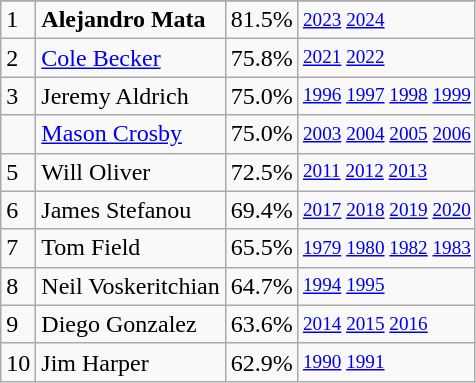<table class="wikitable">
<tr>
</tr>
<tr>
<td>1</td>
<td><strong>Alejandro Mata</strong></td>
<td><abbr>81.5%</abbr></td>
<td style="font-size:80%;"><a href='#'>2023</a> <a href='#'>2024</a></td>
</tr>
<tr>
<td>2</td>
<td><a href='#'>Cole Becker</a></td>
<td><abbr>75.8%</abbr></td>
<td style="font-size:80%;"><a href='#'>2021</a> <a href='#'>2022</a></td>
</tr>
<tr>
<td>3</td>
<td>Jeremy Aldrich</td>
<td><abbr>75.0%</abbr></td>
<td style="font-size:80%;"><a href='#'>1996</a> <a href='#'>1997</a> <a href='#'>1998</a> <a href='#'>1999</a></td>
</tr>
<tr>
<td></td>
<td><a href='#'>Mason Crosby</a></td>
<td><abbr>75.0%</abbr></td>
<td style="font-size:80%;"><a href='#'>2003</a> <a href='#'>2004</a> <a href='#'>2005</a> <a href='#'>2006</a></td>
</tr>
<tr>
<td>5</td>
<td>Will Oliver</td>
<td><abbr>72.5%</abbr></td>
<td style="font-size:80%;"><a href='#'>2011</a> <a href='#'>2012</a> <a href='#'>2013</a></td>
</tr>
<tr>
<td>6</td>
<td>James Stefanou</td>
<td><abbr>69.4%</abbr></td>
<td style="font-size:80%;"><a href='#'>2017</a> <a href='#'>2018</a> <a href='#'>2019</a> <a href='#'>2020</a></td>
</tr>
<tr>
<td>7</td>
<td>Tom Field</td>
<td><abbr>65.5%</abbr></td>
<td style="font-size:80%;"><a href='#'>1979</a> <a href='#'>1980</a> <a href='#'>1982</a> <a href='#'>1983</a></td>
</tr>
<tr>
<td>8</td>
<td>Neil Voskeritchian</td>
<td><abbr>64.7%</abbr></td>
<td style="font-size:80%;"><a href='#'>1994</a> <a href='#'>1995</a></td>
</tr>
<tr>
<td>9</td>
<td>Diego Gonzalez</td>
<td><abbr>63.6%</abbr></td>
<td style="font-size:80%;"><a href='#'>2014</a> <a href='#'>2015</a> <a href='#'>2016</a></td>
</tr>
<tr>
<td>10</td>
<td>Jim Harper</td>
<td><abbr>62.9%</abbr></td>
<td style="font-size:80%;"><a href='#'>1990</a> <a href='#'>1991</a><br></td>
</tr>
</table>
